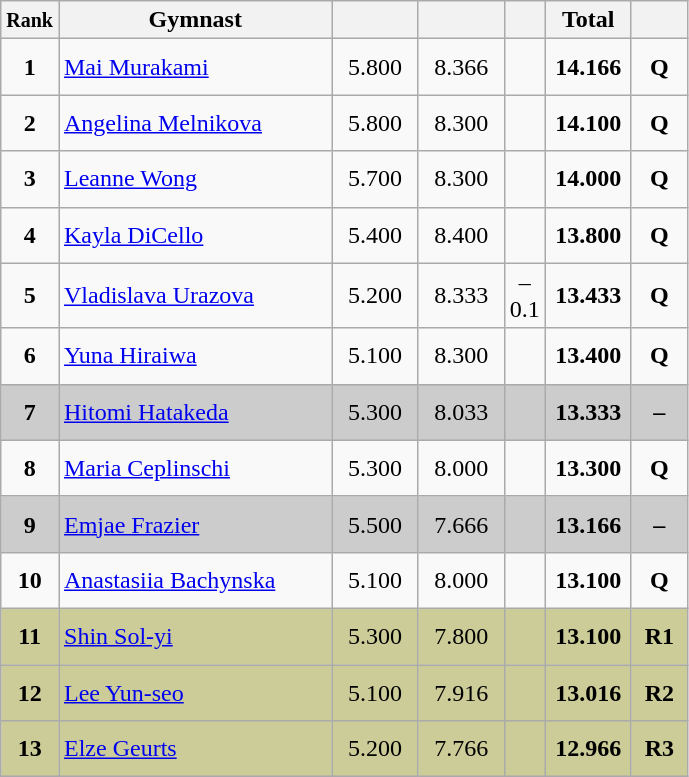<table class="wikitable sortable" style="text-align:center;">
<tr>
<th scope="col" style="width:15px;"><small>Rank</small></th>
<th scope="col" style="width:175px;">Gymnast</th>
<th scope="col" style="width:50px;"><small></small></th>
<th scope="col" style="width:50px;"><small></small></th>
<th scope="col" style="width:20px;"><small></small></th>
<th scope="col" style="width:50px;">Total</th>
<th scope="col" style="width:30px;"><small></small></th>
</tr>
<tr>
<td scope="row" style="text-align:center"><strong>1</strong></td>
<td style="height:30px; text-align:left;"> <a href='#'>Mai Murakami</a></td>
<td>5.800</td>
<td>8.366</td>
<td></td>
<td><strong>14.166</strong></td>
<td><strong>Q</strong></td>
</tr>
<tr>
<td scope="row" style="text-align:center"><strong>2</strong></td>
<td style="height:30px; text-align:left;"> <a href='#'>Angelina Melnikova</a></td>
<td>5.800</td>
<td>8.300</td>
<td></td>
<td><strong>14.100</strong></td>
<td><strong>Q</strong></td>
</tr>
<tr>
<td scope="row" style="text-align:center"><strong>3</strong></td>
<td style="height:30px; text-align:left;"> <a href='#'>Leanne Wong</a></td>
<td>5.700</td>
<td>8.300</td>
<td></td>
<td><strong>14.000</strong></td>
<td><strong>Q</strong></td>
</tr>
<tr>
<td scope="row" style="text-align:center"><strong>4</strong></td>
<td style="height:30px; text-align:left;"> <a href='#'>Kayla DiCello</a></td>
<td>5.400</td>
<td>8.400</td>
<td></td>
<td><strong>13.800</strong></td>
<td><strong>Q</strong></td>
</tr>
<tr>
<td scope="row" style="text-align:center"><strong>5</strong></td>
<td style="height:30px; text-align:left;"> <a href='#'>Vladislava Urazova</a></td>
<td>5.200</td>
<td>8.333</td>
<td>–0.1</td>
<td><strong>13.433</strong></td>
<td><strong>Q</strong></td>
</tr>
<tr>
<td scope="row" style="text-align:center"><strong>6</strong></td>
<td style="height:30px; text-align:left;"> <a href='#'>Yuna Hiraiwa</a></td>
<td>5.100</td>
<td>8.300</td>
<td></td>
<td><strong>13.400</strong></td>
<td><strong>Q</strong></td>
</tr>
<tr style="background:#cccccc;">
<td scope="row" style="text-align:center"><strong>7</strong></td>
<td style="height:30px; text-align:left;"> <a href='#'>Hitomi Hatakeda</a></td>
<td>5.300</td>
<td>8.033</td>
<td></td>
<td><strong>13.333</strong></td>
<td><strong>–</strong></td>
</tr>
<tr>
<td scope="row" style="text-align:center"><strong>8</strong></td>
<td style="height:30px; text-align:left;"> <a href='#'>Maria Ceplinschi</a></td>
<td>5.300</td>
<td>8.000</td>
<td></td>
<td><strong>13.300</strong></td>
<td><strong>Q</strong></td>
</tr>
<tr style="background:#cccccc;">
<td scope="row" style="text-align:center"><strong>9</strong></td>
<td style="height:30px; text-align:left;"> <a href='#'>Emjae Frazier</a></td>
<td>5.500</td>
<td>7.666</td>
<td></td>
<td><strong>13.166</strong></td>
<td><strong>–</strong></td>
</tr>
<tr>
<td scope="row" style="text-align:center"><strong>10</strong></td>
<td style="height:30px; text-align:left;"> <a href='#'>Anastasiia Bachynska</a></td>
<td>5.100</td>
<td>8.000</td>
<td></td>
<td><strong>13.100</strong></td>
<td><strong>Q</strong></td>
</tr>
<tr style="background:#cccc99;">
<td scope="row" style="text-align:center"><strong>11</strong></td>
<td style="height:30px; text-align:left;"> <a href='#'>Shin Sol-yi</a></td>
<td>5.300</td>
<td>7.800</td>
<td></td>
<td><strong>13.100</strong></td>
<td><strong>R1</strong></td>
</tr>
<tr style="background:#cccc99;">
<td scope="row" style="text-align:center"><strong>12</strong></td>
<td style="height:30px; text-align:left;"> <a href='#'>Lee Yun-seo</a></td>
<td>5.100</td>
<td>7.916</td>
<td></td>
<td><strong>13.016</strong></td>
<td><strong>R2</strong></td>
</tr>
<tr style="background:#cccc99;">
<td scope="row" style="text-align:center"><strong>13</strong></td>
<td style="height:30px; text-align:left;"> <a href='#'>Elze Geurts</a></td>
<td>5.200</td>
<td>7.766</td>
<td></td>
<td><strong>12.966</strong></td>
<td><strong>R3</strong></td>
</tr>
</table>
